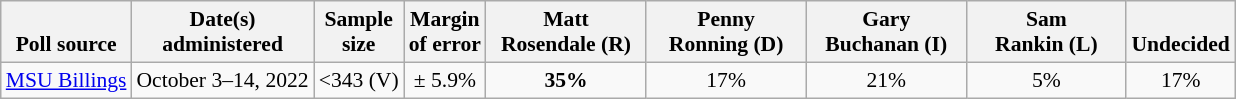<table class="wikitable" style="font-size:90%;text-align:center;">
<tr valign=bottom>
<th>Poll source</th>
<th>Date(s)<br>administered</th>
<th>Sample<br>size</th>
<th>Margin<br>of error</th>
<th style="width:100px;">Matt<br>Rosendale (R)</th>
<th style="width:100px;">Penny<br>Ronning (D)</th>
<th style="width:100px;">Gary<br>Buchanan (I)</th>
<th style="width:100px;">Sam<br>Rankin (L)</th>
<th>Undecided</th>
</tr>
<tr>
<td style="text-align:left;"><a href='#'>MSU Billings</a></td>
<td>October 3–14, 2022</td>
<td><343 (V)</td>
<td>± 5.9%</td>
<td><strong>35%</strong></td>
<td>17%</td>
<td>21%</td>
<td>5%</td>
<td>17%</td>
</tr>
</table>
